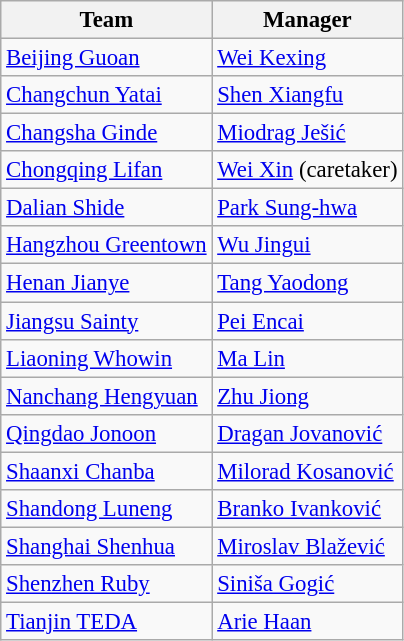<table class="wikitable sortable" style="font-size:95%">
<tr>
<th>Team</th>
<th>Manager</th>
</tr>
<tr>
<td><a href='#'>Beijing Guoan</a></td>
<td> <a href='#'>Wei Kexing</a></td>
</tr>
<tr>
<td><a href='#'>Changchun Yatai</a></td>
<td> <a href='#'>Shen Xiangfu</a></td>
</tr>
<tr>
<td><a href='#'>Changsha Ginde</a></td>
<td> <a href='#'>Miodrag Ješić</a></td>
</tr>
<tr>
<td><a href='#'>Chongqing Lifan</a></td>
<td> <a href='#'>Wei Xin</a> (caretaker)</td>
</tr>
<tr>
<td><a href='#'>Dalian Shide</a></td>
<td> <a href='#'>Park Sung-hwa</a></td>
</tr>
<tr>
<td><a href='#'>Hangzhou Greentown</a></td>
<td> <a href='#'>Wu Jingui</a></td>
</tr>
<tr>
<td><a href='#'>Henan Jianye</a></td>
<td> <a href='#'>Tang Yaodong</a></td>
</tr>
<tr>
<td><a href='#'>Jiangsu Sainty</a></td>
<td> <a href='#'>Pei Encai</a></td>
</tr>
<tr>
<td><a href='#'>Liaoning Whowin</a></td>
<td> <a href='#'>Ma Lin</a></td>
</tr>
<tr>
<td><a href='#'>Nanchang Hengyuan</a></td>
<td> <a href='#'>Zhu Jiong</a></td>
</tr>
<tr>
<td><a href='#'>Qingdao Jonoon</a></td>
<td> <a href='#'>Dragan Jovanović</a></td>
</tr>
<tr>
<td><a href='#'>Shaanxi Chanba</a></td>
<td> <a href='#'>Milorad Kosanović</a></td>
</tr>
<tr>
<td><a href='#'>Shandong Luneng</a></td>
<td> <a href='#'>Branko Ivanković</a></td>
</tr>
<tr>
<td><a href='#'>Shanghai Shenhua</a></td>
<td> <a href='#'>Miroslav Blažević</a></td>
</tr>
<tr>
<td><a href='#'>Shenzhen Ruby</a></td>
<td> <a href='#'>Siniša Gogić</a></td>
</tr>
<tr>
<td><a href='#'>Tianjin TEDA</a></td>
<td> <a href='#'>Arie Haan</a></td>
</tr>
</table>
